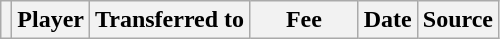<table class="wikitable plainrowheaders sortable">
<tr>
<th></th>
<th scope="col">Player</th>
<th>Transferred to</th>
<th style="width: 65px;">Fee</th>
<th scope="col">Date</th>
<th scope="col">Source</th>
</tr>
</table>
